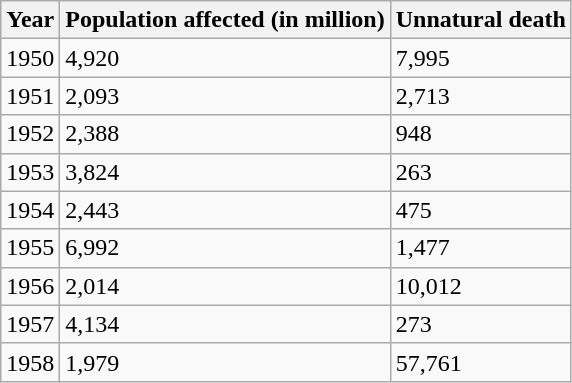<table class="wikitable sortable">
<tr>
<th>Year</th>
<th>Population affected (in million)</th>
<th>Unnatural death</th>
</tr>
<tr>
<td>1950</td>
<td>4,920</td>
<td>7,995</td>
</tr>
<tr>
<td>1951</td>
<td>2,093</td>
<td>2,713</td>
</tr>
<tr>
<td>1952</td>
<td>2,388</td>
<td>948</td>
</tr>
<tr>
<td>1953</td>
<td>3,824</td>
<td>263</td>
</tr>
<tr>
<td>1954</td>
<td>2,443</td>
<td>475</td>
</tr>
<tr>
<td>1955</td>
<td>6,992</td>
<td>1,477</td>
</tr>
<tr>
<td>1956</td>
<td>2,014</td>
<td>10,012</td>
</tr>
<tr>
<td>1957</td>
<td>4,134</td>
<td>273</td>
</tr>
<tr>
<td>1958</td>
<td>1,979</td>
<td>57,761</td>
</tr>
</table>
